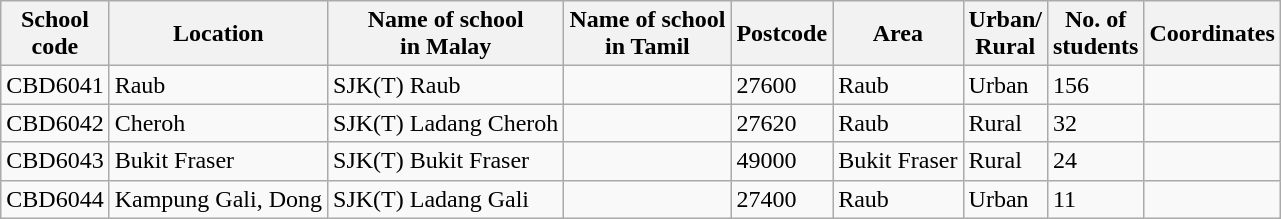<table class="wikitable sortable">
<tr>
<th>School<br>code</th>
<th>Location</th>
<th>Name of school<br>in Malay</th>
<th>Name of school<br>in Tamil</th>
<th>Postcode</th>
<th>Area</th>
<th>Urban/<br>Rural</th>
<th>No. of<br>students</th>
<th>Coordinates</th>
</tr>
<tr>
<td>CBD6041</td>
<td>Raub</td>
<td>SJK(T) Raub</td>
<td></td>
<td>27600</td>
<td>Raub</td>
<td>Urban</td>
<td>156</td>
<td></td>
</tr>
<tr>
<td>CBD6042</td>
<td>Cheroh</td>
<td>SJK(T) Ladang Cheroh</td>
<td></td>
<td>27620</td>
<td>Raub</td>
<td>Rural</td>
<td>32</td>
<td></td>
</tr>
<tr>
<td>CBD6043</td>
<td>Bukit Fraser</td>
<td>SJK(T) Bukit Fraser</td>
<td></td>
<td>49000</td>
<td>Bukit Fraser</td>
<td>Rural</td>
<td>24</td>
<td></td>
</tr>
<tr>
<td>CBD6044</td>
<td>Kampung Gali, Dong</td>
<td>SJK(T) Ladang Gali</td>
<td></td>
<td>27400</td>
<td>Raub</td>
<td>Urban</td>
<td>11</td>
<td></td>
</tr>
</table>
